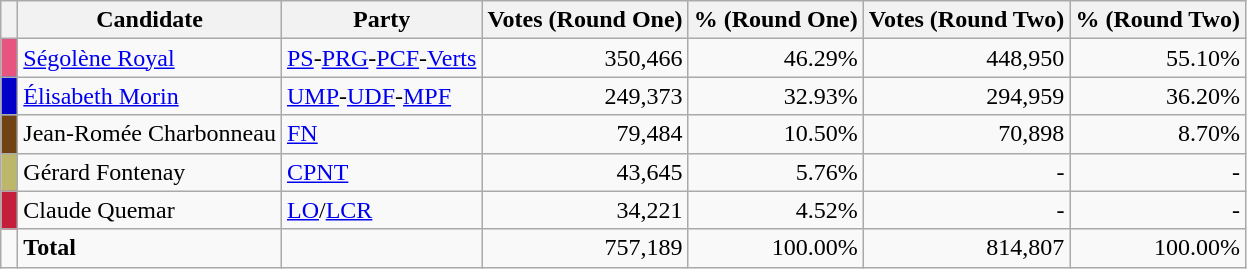<table class="wikitable" style="text-align:right">
<tr>
<th></th>
<th>Candidate</th>
<th>Party</th>
<th>Votes (Round One)</th>
<th>% (Round One)</th>
<th>Votes (Round Two)</th>
<th>% (Round Two)</th>
</tr>
<tr>
<td bgcolor="#E75480"> </td>
<td align=left><a href='#'>Ségolène Royal</a></td>
<td align=left><a href='#'>PS</a>-<a href='#'>PRG</a>-<a href='#'>PCF</a>-<a href='#'>Verts</a></td>
<td>350,466</td>
<td>46.29%</td>
<td>448,950</td>
<td>55.10%</td>
</tr>
<tr>
<td bgcolor="#0000C8"> </td>
<td align=left><a href='#'>Élisabeth Morin</a></td>
<td align=left><a href='#'>UMP</a>-<a href='#'>UDF</a>-<a href='#'>MPF</a></td>
<td>249,373</td>
<td>32.93%</td>
<td>294,959</td>
<td>36.20%</td>
</tr>
<tr>
<td bgcolor="#704214"> </td>
<td align=left>Jean-Romée Charbonneau</td>
<td align=left><a href='#'>FN</a></td>
<td>79,484</td>
<td>10.50%</td>
<td>70,898</td>
<td>8.70%</td>
</tr>
<tr>
<td bgcolor="#bdb76b"> </td>
<td align=left>Gérard Fontenay</td>
<td align=left><a href='#'>CPNT</a></td>
<td>43,645</td>
<td>5.76%</td>
<td>-</td>
<td>-</td>
</tr>
<tr>
<td bgcolor="#C41E3A"> </td>
<td align=left>Claude Quemar</td>
<td align=left><a href='#'>LO</a>/<a href='#'>LCR</a></td>
<td>34,221</td>
<td>4.52%</td>
<td>-</td>
<td>-</td>
</tr>
<tr>
<td></td>
<td align=left><strong>Total</strong></td>
<td align=left></td>
<td>757,189</td>
<td>100.00%</td>
<td>814,807</td>
<td>100.00%</td>
</tr>
</table>
